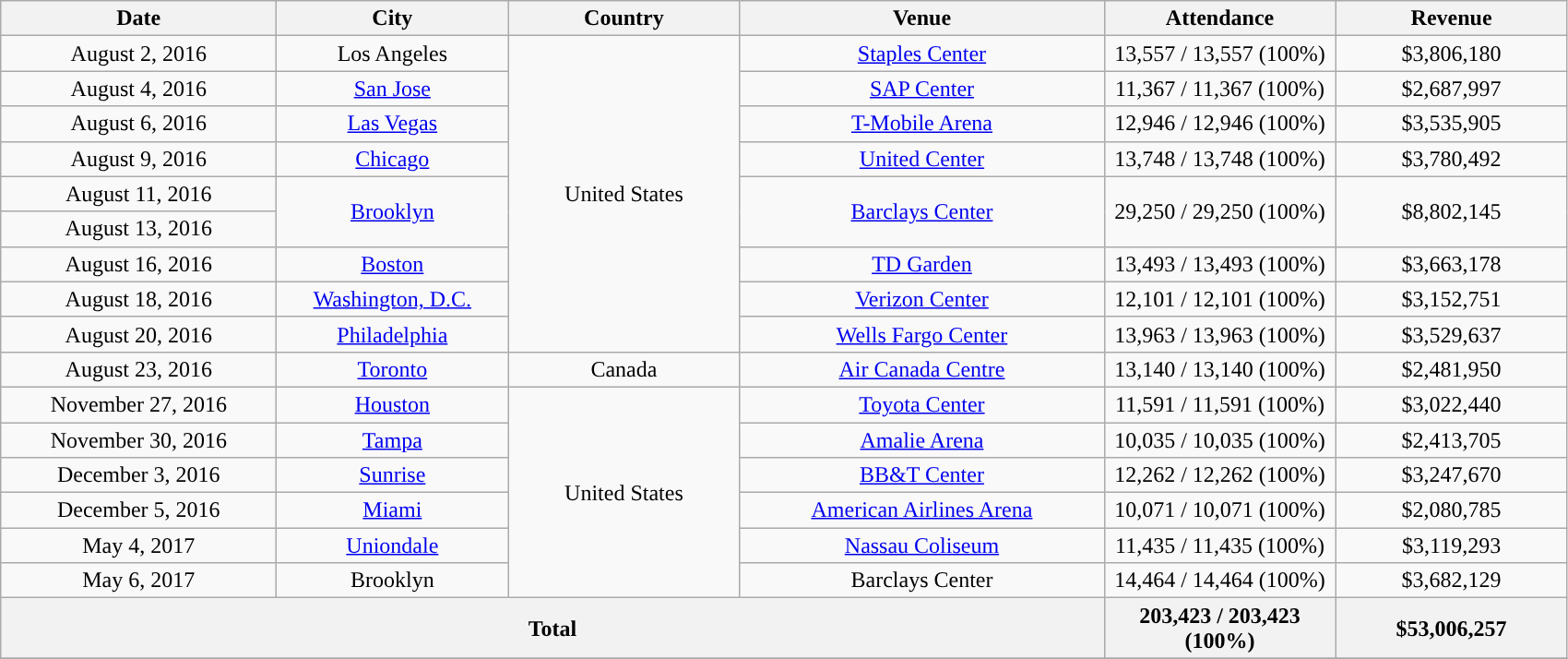<table class="wikitable plainrowheaders" style="text-align:center;">
<tr>
<th scope="col" style="width:12em;">Date</th>
<th scope="col" style="width:10em;">City</th>
<th scope="col" style="width:10em;">Country</th>
<th scope="col" style="width:16em;">Venue</th>
<th scope="col" style="width:10em;">Attendance</th>
<th scope="col" style="width:10em;">Revenue</th>
</tr>
<tr>
<td style="background:">August 2, 2016</td>
<td>Los Angeles</td>
<td rowspan="9">United States</td>
<td><a href='#'>Staples Center</a></td>
<td style="background:">13,557 / 13,557 (100%)</td>
<td style="background:">$3,806,180</td>
</tr>
<tr>
<td style="background:">August 4, 2016</td>
<td><a href='#'>San Jose</a></td>
<td><a href='#'>SAP Center</a></td>
<td style="background:">11,367 / 11,367 (100%)</td>
<td style="background:">$2,687,997</td>
</tr>
<tr>
<td style="background:">August 6, 2016</td>
<td><a href='#'>Las Vegas</a></td>
<td><a href='#'>T-Mobile Arena</a></td>
<td style="background:">12,946 / 12,946 (100%)</td>
<td style="background:">$3,535,905</td>
</tr>
<tr>
<td style="background:">August 9, 2016</td>
<td><a href='#'>Chicago</a></td>
<td><a href='#'>United Center</a></td>
<td style="background:">13,748 / 13,748 (100%)</td>
<td style="background:">$3,780,492</td>
</tr>
<tr>
<td style="background:">August 11, 2016</td>
<td rowspan="2"><a href='#'>Brooklyn</a></td>
<td rowspan="2"><a href='#'>Barclays Center</a></td>
<td style="background:  valign="center" rowspan="2">29,250 / 29,250 (100%)</td>
<td style="background:  valign="center" rowspan="2">$8,802,145</td>
</tr>
<tr>
<td style="background:">August 13, 2016</td>
</tr>
<tr>
<td style="background:">August 16, 2016</td>
<td><a href='#'>Boston</a></td>
<td><a href='#'>TD Garden</a></td>
<td style="background:">13,493 / 13,493 (100%)</td>
<td style="background:">$3,663,178</td>
</tr>
<tr>
<td style="background:">August 18, 2016</td>
<td><a href='#'>Washington, D.C.</a></td>
<td><a href='#'>Verizon Center</a></td>
<td style="background:">12,101 / 12,101 (100%)</td>
<td style="background:">$3,152,751</td>
</tr>
<tr>
<td style="background:">August 20, 2016</td>
<td><a href='#'>Philadelphia</a></td>
<td><a href='#'>Wells Fargo Center</a></td>
<td style="background:">13,963 / 13,963 (100%)</td>
<td style="background:">$3,529,637</td>
</tr>
<tr>
<td style="background:">August 23, 2016</td>
<td><a href='#'>Toronto</a></td>
<td>Canada</td>
<td><a href='#'>Air Canada Centre</a></td>
<td style="background:">13,140 / 13,140 (100%)</td>
<td style="background:">$2,481,950</td>
</tr>
<tr>
<td style="background:">November 27, 2016</td>
<td><a href='#'>Houston</a></td>
<td rowspan="6">United States</td>
<td><a href='#'>Toyota Center</a></td>
<td style="background:">11,591 / 11,591 (100%)</td>
<td style="background:">$3,022,440</td>
</tr>
<tr>
<td style="background:">November 30, 2016</td>
<td><a href='#'>Tampa</a></td>
<td><a href='#'>Amalie Arena</a></td>
<td style="background:">10,035 / 10,035 (100%)</td>
<td style="background:">$2,413,705</td>
</tr>
<tr>
<td style="background:">December 3, 2016</td>
<td><a href='#'>Sunrise</a></td>
<td><a href='#'>BB&T Center</a></td>
<td style="background:">12,262 / 12,262 (100%)</td>
<td style="background:">$3,247,670</td>
</tr>
<tr>
<td style="background:">December 5, 2016</td>
<td><a href='#'>Miami</a></td>
<td><a href='#'>American Airlines Arena</a></td>
<td style="background:">10,071 / 10,071 (100%)</td>
<td style="background:">$2,080,785</td>
</tr>
<tr>
<td>May 4, 2017</td>
<td><a href='#'>Uniondale</a></td>
<td><a href='#'>Nassau Coliseum</a></td>
<td style="background:">11,435 / 11,435 (100%)</td>
<td style="background:">$3,119,293</td>
</tr>
<tr>
<td>May 6, 2017</td>
<td>Brooklyn</td>
<td>Barclays Center</td>
<td style="background:">14,464 / 14,464 (100%)</td>
<td style="background:">$3,682,129</td>
</tr>
<tr>
<th colspan="4">Total</th>
<th scope="row" style="text-align:center;"><strong>203,423 / 203,423</strong> (100%)</th>
<th scope="row" style="text-align:center;"><strong> $53,006,257 </strong></th>
</tr>
<tr>
</tr>
</table>
